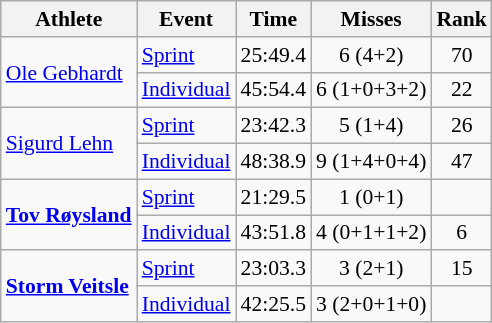<table class="wikitable" style="font-size:90%">
<tr>
<th>Athlete</th>
<th>Event</th>
<th>Time</th>
<th>Misses</th>
<th>Rank</th>
</tr>
<tr align=center>
<td align=left rowspan=2><a href='#'>Ole Gebhardt</a></td>
<td align=left><a href='#'>Sprint</a></td>
<td>25:49.4</td>
<td>6 (4+2)</td>
<td>70</td>
</tr>
<tr align=center>
<td align=left><a href='#'>Individual</a></td>
<td>45:54.4</td>
<td>6 (1+0+3+2)</td>
<td>22</td>
</tr>
<tr align=center>
<td align=left rowspan=2><a href='#'>Sigurd Lehn</a></td>
<td align=left><a href='#'>Sprint</a></td>
<td>23:42.3</td>
<td>5 (1+4)</td>
<td>26</td>
</tr>
<tr align=center>
<td align=left><a href='#'>Individual</a></td>
<td>48:38.9</td>
<td>9 (1+4+0+4)</td>
<td>47</td>
</tr>
<tr align=center>
<td align=left rowspan=2><strong><a href='#'>Tov Røysland</a></strong></td>
<td align=left><a href='#'>Sprint</a></td>
<td>21:29.5</td>
<td>1 (0+1)</td>
<td></td>
</tr>
<tr align=center>
<td align=left><a href='#'>Individual</a></td>
<td>43:51.8</td>
<td>4 (0+1+1+2)</td>
<td>6</td>
</tr>
<tr align=center>
<td align=left rowspan=2><strong><a href='#'>Storm Veitsle</a></strong></td>
<td align=left><a href='#'>Sprint</a></td>
<td>23:03.3</td>
<td>3 (2+1)</td>
<td>15</td>
</tr>
<tr align=center>
<td align=left><a href='#'>Individual</a></td>
<td>42:25.5</td>
<td>3 (2+0+1+0)</td>
<td></td>
</tr>
</table>
